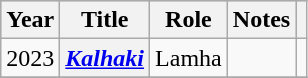<table class="wikitable sortable plainrowheaders">
<tr style="background:#ccc; text-align:center;">
<th scope="col">Year</th>
<th scope="col">Title</th>
<th scope="col">Role</th>
<th scope="col">Notes</th>
<th scope="col" class="unsortable"></th>
</tr>
<tr>
<td>2023</td>
<th scope="row"><em><a href='#'>Kalhaki</a></em></th>
<td>Lamha</td>
<td></td>
<td style="text-align: center;"></td>
</tr>
<tr>
</tr>
</table>
